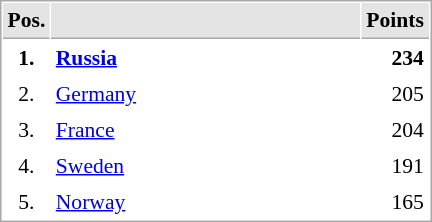<table cellspacing="1" cellpadding="3" style="border:1px solid #AAAAAA;font-size:90%">
<tr bgcolor="#E4E4E4">
<th style="border-bottom:1px solid #AAAAAA" width=10>Pos.</th>
<th style="border-bottom:1px solid #AAAAAA" width=200></th>
<th style="border-bottom:1px solid #AAAAAA" width=20>Points</th>
</tr>
<tr>
<td align="center"><strong>1.</strong></td>
<td> <strong><a href='#'>Russia</a></strong></td>
<td align="right"><strong>234</strong></td>
</tr>
<tr>
<td align="center">2.</td>
<td> <a href='#'>Germany</a></td>
<td align="right">205</td>
</tr>
<tr>
<td align="center">3.</td>
<td> <a href='#'>France</a></td>
<td align="right">204</td>
</tr>
<tr>
<td align="center">4.</td>
<td> <a href='#'>Sweden</a></td>
<td align="right">191</td>
</tr>
<tr>
<td align="center">5.</td>
<td> <a href='#'>Norway</a></td>
<td align="right">165</td>
</tr>
</table>
